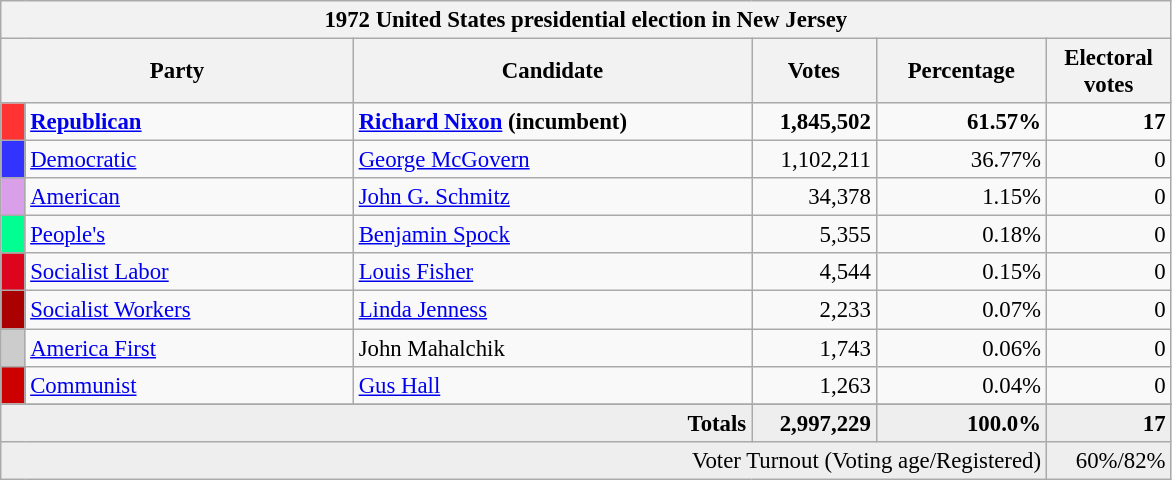<table class="wikitable" style="font-size: 95%;">
<tr>
<th colspan="6">1972 United States presidential election in New Jersey</th>
</tr>
<tr>
<th colspan="2" style="width: 15em">Party</th>
<th style="width: 17em">Candidate</th>
<th style="width: 5em">Votes</th>
<th style="width: 7em">Percentage</th>
<th style="width: 5em">Electoral votes</th>
</tr>
<tr>
<th style="background-color:#FF3333; width: 3px"></th>
<td style="width: 130px"><strong><a href='#'>Republican</a></strong></td>
<td><strong><a href='#'>Richard Nixon</a> (incumbent)</strong></td>
<td align="right"><strong>1,845,502</strong></td>
<td align="right"><strong>61.57%</strong></td>
<td align="right"><strong>17</strong></td>
</tr>
<tr>
<th style="background-color:#3333FF; width: 3px"></th>
<td style="width: 130px"><a href='#'>Democratic</a></td>
<td><a href='#'>George McGovern</a></td>
<td align="right">1,102,211</td>
<td align="right">36.77%</td>
<td align="right">0</td>
</tr>
<tr>
<th style="background-color:#D99FE8; width: 3px"></th>
<td style="width: 130px"><a href='#'>American</a></td>
<td><a href='#'>John G. Schmitz</a></td>
<td align="right">34,378</td>
<td align="right">1.15%</td>
<td align="right">0</td>
</tr>
<tr>
<th style="background-color:#00FF90; width: 3px"></th>
<td style="width: 130px"><a href='#'>People's</a></td>
<td><a href='#'>Benjamin Spock</a></td>
<td align="right">5,355</td>
<td align="right">0.18%</td>
<td align="right">0</td>
</tr>
<tr>
<th style="background-color:#DD051D; width: 3px"></th>
<td style="width: 130px"><a href='#'>Socialist Labor</a></td>
<td><a href='#'>Louis Fisher</a></td>
<td align="right">4,544</td>
<td align="right">0.15%</td>
<td align="right">0</td>
</tr>
<tr>
<th style="background-color:#AA0000; width: 3px"></th>
<td style="width: 130px"><a href='#'>Socialist Workers</a></td>
<td><a href='#'>Linda Jenness</a></td>
<td align="right">2,233</td>
<td align="right">0.07%</td>
<td align="right">0</td>
</tr>
<tr>
<th style="background-color:#CCCCCC; width: 3px"></th>
<td style="width: 130px"><a href='#'>America First</a></td>
<td>John Mahalchik</td>
<td align="right">1,743</td>
<td align="right">0.06%</td>
<td align="right">0</td>
</tr>
<tr>
<th style="background-color:#CC0000; width: 3px"></th>
<td style="width: 130px"><a href='#'>Communist</a></td>
<td><a href='#'>Gus Hall</a></td>
<td align="right">1,263</td>
<td align="right">0.04%</td>
<td align="right">0</td>
</tr>
<tr>
</tr>
<tr style="background:#eee; text-align:right;">
<td colspan="3"><strong>Totals</strong></td>
<td><strong>2,997,229</strong></td>
<td><strong>100.0%</strong></td>
<td><strong>17</strong></td>
</tr>
<tr bgcolor="#EEEEEE">
<td colspan="5" align="right">Voter Turnout (Voting age/Registered)</td>
<td colspan="1" align="right">60%/82%</td>
</tr>
</table>
